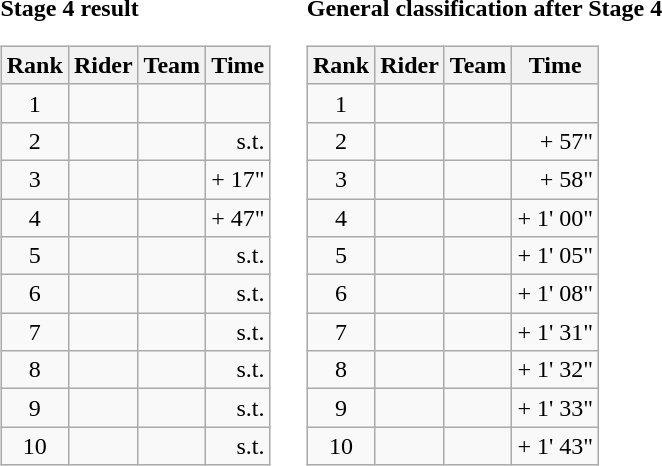<table>
<tr>
<td><strong>Stage 4 result</strong><br><table class="wikitable">
<tr>
<th scope="col">Rank</th>
<th scope="col">Rider</th>
<th scope="col">Team</th>
<th scope="col">Time</th>
</tr>
<tr>
<td style="text-align:center;">1</td>
<td></td>
<td></td>
<td style="text-align:right;"></td>
</tr>
<tr>
<td style="text-align:center;">2</td>
<td></td>
<td></td>
<td style="text-align:right;">s.t.</td>
</tr>
<tr>
<td style="text-align:center;">3</td>
<td></td>
<td></td>
<td style="text-align:right;">+ 17"</td>
</tr>
<tr>
<td style="text-align:center;">4</td>
<td></td>
<td></td>
<td style="text-align:right;">+ 47"</td>
</tr>
<tr>
<td style="text-align:center;">5</td>
<td></td>
<td></td>
<td style="text-align:right;">s.t.</td>
</tr>
<tr>
<td style="text-align:center;">6</td>
<td></td>
<td></td>
<td style="text-align:right;">s.t.</td>
</tr>
<tr>
<td style="text-align:center;">7</td>
<td></td>
<td></td>
<td style="text-align:right;">s.t.</td>
</tr>
<tr>
<td style="text-align:center;">8</td>
<td></td>
<td></td>
<td style="text-align:right;">s.t.</td>
</tr>
<tr>
<td style="text-align:center;">9</td>
<td></td>
<td></td>
<td style="text-align:right;">s.t.</td>
</tr>
<tr>
<td style="text-align:center;">10</td>
<td></td>
<td></td>
<td style="text-align:right;">s.t.</td>
</tr>
</table>
</td>
<td></td>
<td><strong>General classification after Stage 4</strong><br><table class="wikitable">
<tr>
<th scope="col">Rank</th>
<th scope="col">Rider</th>
<th scope="col">Team</th>
<th scope="col">Time</th>
</tr>
<tr>
<td style="text-align:center;">1</td>
<td></td>
<td></td>
<td style="text-align:right;"></td>
</tr>
<tr>
<td style="text-align:center;">2</td>
<td></td>
<td></td>
<td style="text-align:right;">+ 57"</td>
</tr>
<tr>
<td style="text-align:center;">3</td>
<td></td>
<td></td>
<td style="text-align:right;">+ 58"</td>
</tr>
<tr>
<td style="text-align:center;">4</td>
<td></td>
<td></td>
<td style="text-align:right;">+ 1' 00"</td>
</tr>
<tr>
<td style="text-align:center;">5</td>
<td></td>
<td></td>
<td style="text-align:right;">+ 1' 05"</td>
</tr>
<tr>
<td style="text-align:center;">6</td>
<td></td>
<td></td>
<td style="text-align:right;">+ 1' 08"</td>
</tr>
<tr>
<td style="text-align:center;">7</td>
<td></td>
<td></td>
<td style="text-align:right;">+ 1' 31"</td>
</tr>
<tr>
<td style="text-align:center;">8</td>
<td></td>
<td></td>
<td style="text-align:right;">+ 1' 32"</td>
</tr>
<tr>
<td style="text-align:center;">9</td>
<td></td>
<td></td>
<td style="text-align:right;">+ 1' 33"</td>
</tr>
<tr>
<td style="text-align:center;">10</td>
<td></td>
<td></td>
<td style="text-align:right;">+ 1' 43"</td>
</tr>
</table>
</td>
</tr>
</table>
